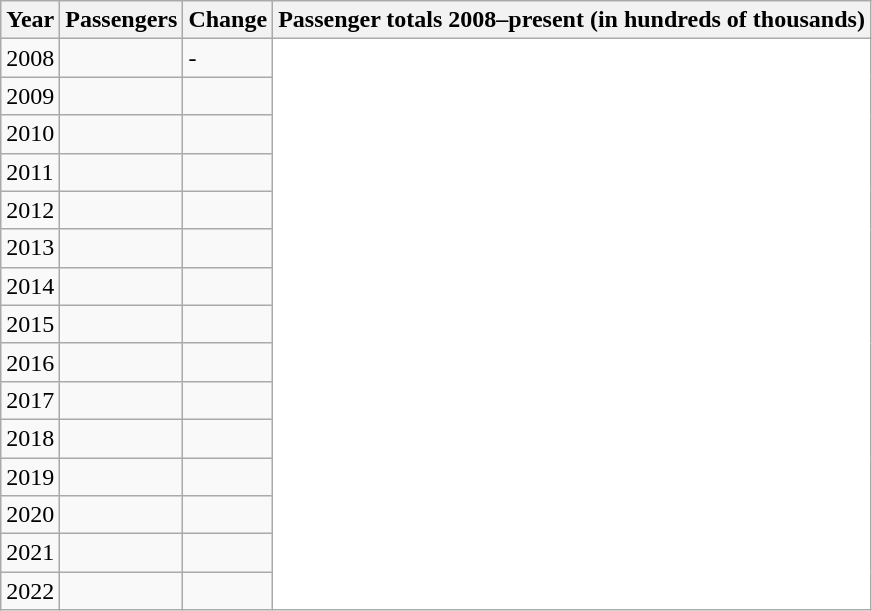<table class="wikitable">
<tr>
<th>Year</th>
<th>Passengers</th>
<th>Change</th>
<th>Passenger totals 2008–present (in hundreds of thousands)</th>
</tr>
<tr>
<td>2008</td>
<td></td>
<td>-</td>
<td rowspan="15" style="background:#fff;"></td>
</tr>
<tr>
<td>2009</td>
<td></td>
<td></td>
</tr>
<tr>
<td>2010</td>
<td></td>
<td></td>
</tr>
<tr>
<td>2011</td>
<td></td>
<td></td>
</tr>
<tr>
<td>2012</td>
<td></td>
<td></td>
</tr>
<tr>
<td>2013</td>
<td></td>
<td></td>
</tr>
<tr>
<td>2014</td>
<td></td>
<td></td>
</tr>
<tr>
<td>2015</td>
<td></td>
<td></td>
</tr>
<tr>
<td>2016</td>
<td></td>
<td></td>
</tr>
<tr>
<td>2017</td>
<td></td>
<td></td>
</tr>
<tr>
<td>2018</td>
<td></td>
<td></td>
</tr>
<tr>
<td>2019</td>
<td></td>
<td></td>
</tr>
<tr>
<td>2020</td>
<td></td>
<td></td>
</tr>
<tr>
<td>2021</td>
<td></td>
<td></td>
</tr>
<tr>
<td>2022</td>
<td></td>
<td></td>
</tr>
</table>
